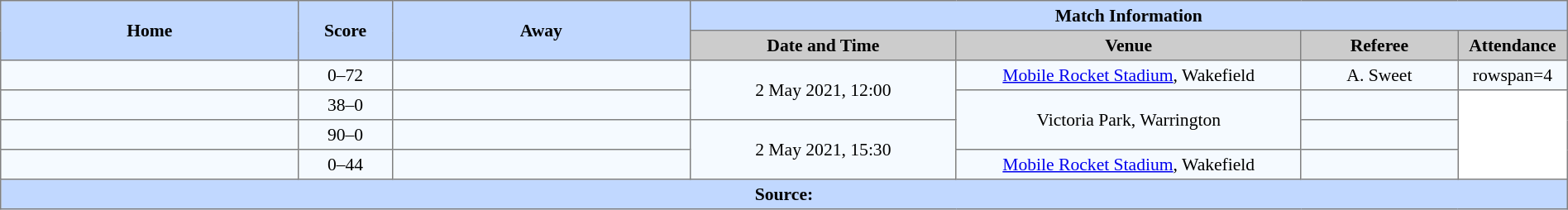<table border=1 style="border-collapse:collapse; font-size:90%; text-align:center;" cellpadding=3 cellspacing=0 width=100%>
<tr style="background:#C1D8ff;">
<th scope="col" rowspan=2 width=19%>Home</th>
<th scope="col" rowspan=2 width=6%>Score</th>
<th scope="col" rowspan=2 width=19%>Away</th>
<th colspan=4>Match Information</th>
</tr>
<tr style="background:#CCCCCC;">
<th scope="col" width=17%>Date and Time</th>
<th scope="col" width=22%>Venue</th>
<th scope="col" width=10%>Referee</th>
<th scope="col" width=7%>Attendance</th>
</tr>
<tr style="background:#F5FAFF;">
<td></td>
<td>0–72</td>
<td></td>
<td rowspan=2>2 May 2021, 12:00</td>
<td><a href='#'>Mobile Rocket Stadium</a>, Wakefield</td>
<td>A. Sweet</td>
<td>rowspan=4</td>
</tr>
<tr style="background:#F5FAFF;">
<td></td>
<td>38–0</td>
<td></td>
<td rowspan=2>Victoria Park, Warrington</td>
<td></td>
</tr>
<tr style="background:#F5FAFF;">
<td></td>
<td>90–0</td>
<td></td>
<td rowspan=2>2 May 2021, 15:30</td>
<td></td>
</tr>
<tr style="background:#F5FAFF;">
<td></td>
<td>0–44</td>
<td></td>
<td><a href='#'>Mobile Rocket Stadium</a>, Wakefield</td>
<td></td>
</tr>
<tr style="background:#c1d8ff;">
<th colspan=7>Source:</th>
</tr>
</table>
